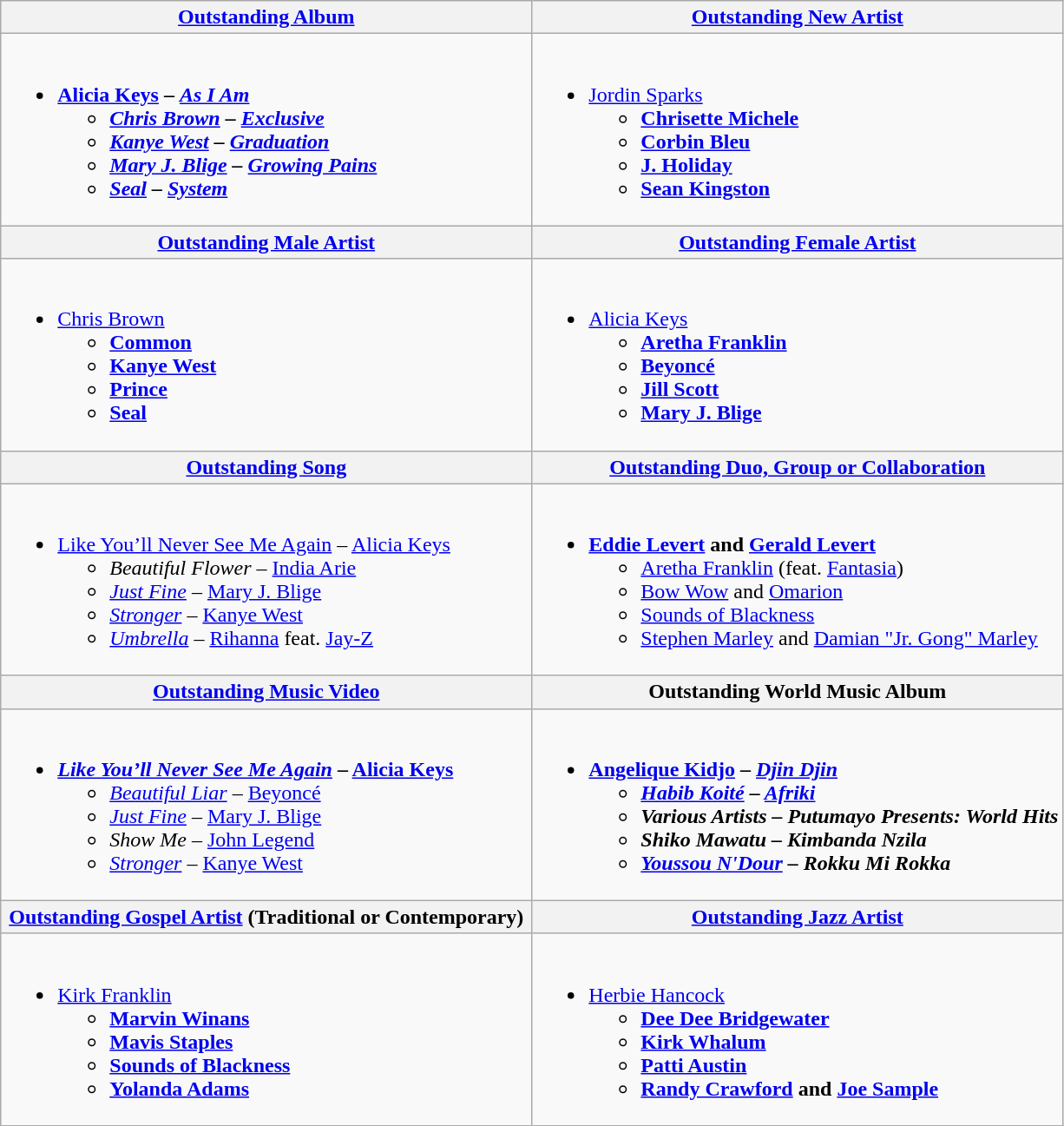<table class="wikitable">
<tr>
<th style="width=50%"><a href='#'>Outstanding Album</a></th>
<th style="width=50%"><a href='#'>Outstanding New Artist</a></th>
</tr>
<tr>
<td valign="top" width="50%"><br><ul><li><strong><a href='#'>Alicia Keys</a> – <em><a href='#'>As I Am</a><strong><em><ul><li><a href='#'>Chris Brown</a> – </em><a href='#'>Exclusive</a><em></li><li><a href='#'>Kanye West</a> – </em><a href='#'>Graduation</a><em></li><li><a href='#'>Mary J. Blige</a> – </em><a href='#'>Growing Pains</a><em></li><li><a href='#'>Seal</a> – </em><a href='#'>System</a><em></li></ul></li></ul></td>
<td valign="top" width="50%"><br><ul><li></strong><a href='#'>Jordin Sparks</a><strong><ul><li><a href='#'>Chrisette Michele</a></li><li><a href='#'>Corbin Bleu</a></li><li><a href='#'>J. Holiday</a></li><li><a href='#'>Sean Kingston</a></li></ul></li></ul></td>
</tr>
<tr>
<th style="width=50%"><a href='#'>Outstanding Male Artist</a></th>
<th style="width=50%"><a href='#'>Outstanding Female Artist</a></th>
</tr>
<tr>
<td valign="top" width="50%"><br><ul><li></strong><a href='#'>Chris Brown</a><strong><ul><li><a href='#'>Common</a></li><li><a href='#'>Kanye West</a></li><li><a href='#'>Prince</a></li><li><a href='#'>Seal</a></li></ul></li></ul></td>
<td valign="top" width="50%"><br><ul><li></strong><a href='#'>Alicia Keys</a><strong><ul><li><a href='#'>Aretha Franklin</a></li><li><a href='#'>Beyoncé</a></li><li><a href='#'>Jill Scott</a></li><li><a href='#'>Mary J. Blige</a></li></ul></li></ul></td>
</tr>
<tr>
<th style="width=50%"><a href='#'>Outstanding Song</a></th>
<th style="width=50%"><a href='#'>Outstanding Duo, Group or Collaboration</a></th>
</tr>
<tr>
<td valign="top" width="50%"><br><ul><li></em></strong><a href='#'>Like You’ll Never See Me Again</a></em> – <a href='#'>Alicia Keys</a></strong><ul><li><em>Beautiful Flower</em> – <a href='#'>India Arie</a></li><li><em><a href='#'>Just Fine</a></em> – <a href='#'>Mary J. Blige</a></li><li><em><a href='#'>Stronger</a></em> – <a href='#'>Kanye West</a></li><li><em><a href='#'>Umbrella</a></em> – <a href='#'>Rihanna</a> feat. <a href='#'>Jay-Z</a></li></ul></li></ul></td>
<td valign="top" width="50%"><br><ul><li><strong><a href='#'>Eddie Levert</a> and <a href='#'>Gerald Levert</a></strong><ul><li><a href='#'>Aretha Franklin</a> (feat. <a href='#'>Fantasia</a>)</li><li><a href='#'>Bow Wow</a> and <a href='#'>Omarion</a></li><li><a href='#'>Sounds of Blackness</a></li><li><a href='#'>Stephen Marley</a> and <a href='#'>Damian "Jr. Gong" Marley</a></li></ul></li></ul></td>
</tr>
<tr>
<th style="width=50%"><a href='#'>Outstanding Music Video</a></th>
<th style="width=50%">Outstanding <strong>World Music Album</strong></th>
</tr>
<tr>
<td valign="top" width="50%"><br><ul><li><em><a href='#'><strong>Like You’ll Never See Me Again</strong></a></em> <strong>– <a href='#'>Alicia Keys</a></strong><ul><li><em><a href='#'>Beautiful Liar</a></em> – <a href='#'>Beyoncé</a></li><li><em><a href='#'>Just Fine</a></em> – <a href='#'>Mary J. Blige</a></li><li><em>Show Me</em> – <a href='#'>John Legend</a></li><li><em><a href='#'>Stronger</a></em> – <a href='#'>Kanye West</a></li></ul></li></ul></td>
<td valign="top" width="50%"><br><ul><li><strong><a href='#'>Angelique Kidjo</a> – <em><a href='#'>Djin Djin</a><strong><em><ul><li><a href='#'>Habib Koité</a> – </em><a href='#'>Afriki</a><em></li><li>Various Artists – </em>Putumayo Presents: World Hits<em></li><li>Shiko Mawatu – </em>Kimbanda Nzila<em></li><li><a href='#'>Youssou N'Dour</a> – </em>Rokku Mi Rokka<em></li></ul></li></ul></td>
</tr>
<tr>
<th style="width=50%"><a href='#'>Outstanding Gospel Artist</a> </strong>(Traditional or Contemporary)<strong></th>
<th style="width=50%"><a href='#'>Outstanding Jazz Artist</a></th>
</tr>
<tr>
<td valign="top" width="50%"><br><ul><li></strong><a href='#'>Kirk Franklin</a><strong><ul><li><a href='#'>Marvin Winans</a></li><li><a href='#'>Mavis Staples</a></li><li><a href='#'>Sounds of Blackness</a></li><li><a href='#'>Yolanda Adams</a></li></ul></li></ul></td>
<td valign="top" width="50%"><br><ul><li></strong><a href='#'>Herbie Hancock</a><strong><ul><li><a href='#'>Dee Dee Bridgewater</a></li><li><a href='#'>Kirk Whalum</a></li><li><a href='#'>Patti Austin</a></li><li><a href='#'>Randy Crawford</a> and <a href='#'>Joe Sample</a></li></ul></li></ul></td>
</tr>
</table>
